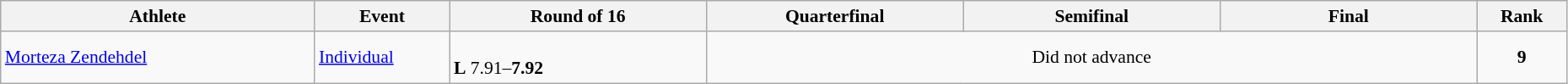<table class="wikitable" width="98%" style="text-align:left; font-size:90%">
<tr>
<th width="11%">Athlete</th>
<th width="4%">Event</th>
<th width="9%">Round of 16</th>
<th width="9%">Quarterfinal</th>
<th width="9%">Semifinal</th>
<th width="9%">Final</th>
<th width="3%">Rank</th>
</tr>
<tr>
<td><a href='#'>Morteza Zendehdel</a></td>
<td><a href='#'>Individual</a></td>
<td><br><strong>L</strong> 7.91–<strong>7.92</strong></td>
<td colspan=3 align=center>Did not advance</td>
<td align=center><strong>9</strong></td>
</tr>
</table>
